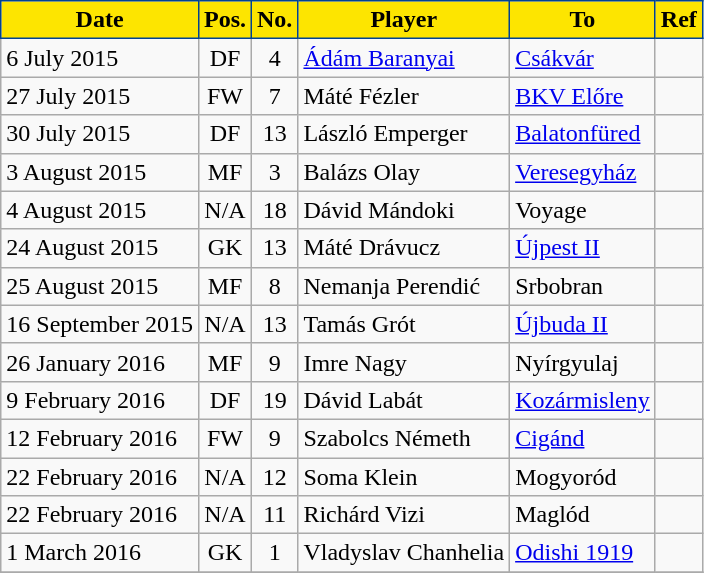<table class="wikitable plainrowheaders sortable">
<tr>
<th style="background-color:#FDE500;color:black;border:1px solid #004292">Date</th>
<th style="background-color:#FDE500;color:black;border:1px solid #004292">Pos.</th>
<th style="background-color:#FDE500;color:black;border:1px solid #004292">No.</th>
<th style="background-color:#FDE500;color:black;border:1px solid #004292">Player</th>
<th style="background-color:#FDE500;color:black;border:1px solid #004292">To</th>
<th style="background-color:#FDE500;color:black;border:1px solid #004292">Ref</th>
</tr>
<tr>
<td>6 July 2015</td>
<td style="text-align:center;">DF</td>
<td style="text-align:center;">4</td>
<td style="text-align:left;"> <a href='#'>Ádám Baranyai</a></td>
<td style="text-align:left;"><a href='#'>Csákvár</a></td>
<td></td>
</tr>
<tr>
<td>27 July 2015</td>
<td style="text-align:center;">FW</td>
<td style="text-align:center;">7</td>
<td style="text-align:left;"> Máté Fézler</td>
<td style="text-align:left;"><a href='#'>BKV Előre</a></td>
<td></td>
</tr>
<tr>
<td>30 July 2015</td>
<td style="text-align:center;">DF</td>
<td style="text-align:center;">13</td>
<td style="text-align:left;"> László Emperger</td>
<td style="text-align:left;"><a href='#'>Balatonfüred</a></td>
<td></td>
</tr>
<tr>
<td>3 August 2015</td>
<td style="text-align:center;">MF</td>
<td style="text-align:center;">3</td>
<td style="text-align:left;"> Balázs Olay</td>
<td style="text-align:left;"><a href='#'>Veresegyház</a></td>
<td></td>
</tr>
<tr>
<td>4 August 2015</td>
<td style="text-align:center;">N/A</td>
<td style="text-align:center;">18</td>
<td style="text-align:left;"> Dávid Mándoki</td>
<td style="text-align:left;">Voyage</td>
<td></td>
</tr>
<tr>
<td>24 August 2015</td>
<td style="text-align:center;">GK</td>
<td style="text-align:center;">13</td>
<td style="text-align:left;"> Máté Drávucz</td>
<td style="text-align:left;"><a href='#'>Újpest II</a></td>
<td></td>
</tr>
<tr>
<td>25 August 2015</td>
<td style="text-align:center;">MF</td>
<td style="text-align:center;">8</td>
<td style="text-align:left;"> Nemanja Perendić</td>
<td style="text-align:left;"> Srbobran</td>
<td></td>
</tr>
<tr>
<td>16 September 2015</td>
<td style="text-align:center;">N/A</td>
<td style="text-align:center;">13</td>
<td style="text-align:left;"> Tamás Grót</td>
<td style="text-align:left;"><a href='#'>Újbuda II</a></td>
<td></td>
</tr>
<tr>
<td>26 January 2016</td>
<td style="text-align:center;">MF</td>
<td style="text-align:center;">9</td>
<td style="text-align:left;"> Imre Nagy</td>
<td style="text-align:left;">Nyírgyulaj</td>
<td></td>
</tr>
<tr>
<td>9 February 2016</td>
<td style="text-align:center;">DF</td>
<td style="text-align:center;">19</td>
<td style="text-align:left;"> Dávid Labát</td>
<td style="text-align:left;"><a href='#'>Kozármisleny</a></td>
<td></td>
</tr>
<tr>
<td>12 February 2016</td>
<td style="text-align:center;">FW</td>
<td style="text-align:center;">9</td>
<td style="text-align:left;"> Szabolcs Németh</td>
<td style="text-align:left;"><a href='#'>Cigánd</a></td>
<td></td>
</tr>
<tr>
<td>22 February 2016</td>
<td style="text-align:center;">N/A</td>
<td style="text-align:center;">12</td>
<td style="text-align:left;"> Soma Klein</td>
<td style="text-align:left;">Mogyoród</td>
<td></td>
</tr>
<tr>
<td>22 February 2016</td>
<td style="text-align:center;">N/A</td>
<td style="text-align:center;">11</td>
<td style="text-align:left;"> Richárd Vizi</td>
<td style="text-align:left;">Maglód</td>
<td></td>
</tr>
<tr>
<td>1 March 2016</td>
<td style="text-align:center;">GK</td>
<td style="text-align:center;">1</td>
<td style="text-align:left;"> Vladyslav Chanhelia</td>
<td style="text-align:left;"> <a href='#'>Odishi 1919</a></td>
<td></td>
</tr>
<tr>
</tr>
</table>
